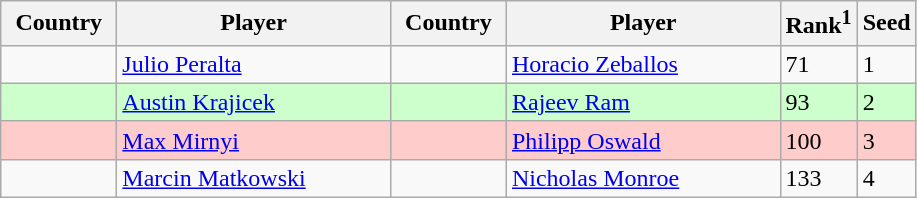<table class="sortable wikitable">
<tr>
<th width="70">Country</th>
<th width="175">Player</th>
<th width="70">Country</th>
<th width="175">Player</th>
<th>Rank<sup>1</sup></th>
<th>Seed</th>
</tr>
<tr>
<td></td>
<td><a href='#'>Julio Peralta</a></td>
<td></td>
<td><a href='#'>Horacio Zeballos</a></td>
<td>71</td>
<td>1</td>
</tr>
<tr style="background:#cfc;">
<td></td>
<td><a href='#'>Austin Krajicek</a></td>
<td></td>
<td><a href='#'>Rajeev Ram</a></td>
<td>93</td>
<td>2</td>
</tr>
<tr style="background:#fcc;">
<td></td>
<td><a href='#'>Max Mirnyi</a></td>
<td></td>
<td><a href='#'>Philipp Oswald</a></td>
<td>100</td>
<td>3</td>
</tr>
<tr>
<td></td>
<td><a href='#'>Marcin Matkowski</a></td>
<td></td>
<td><a href='#'>Nicholas Monroe</a></td>
<td>133</td>
<td>4</td>
</tr>
</table>
